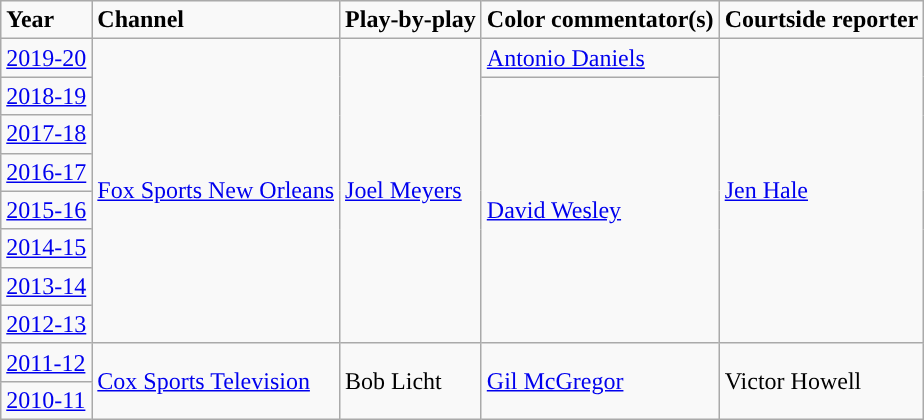<table class="wikitable">
<tr>
<td><strong>Year</strong></td>
<td><strong>Channel</strong></td>
<td><strong>Play-by-play</strong></td>
<td><strong>Color commentator(s)</strong></td>
<td><strong>Courtside reporter</strong></td>
</tr>
<tr>
<td><a href='#'>2019-20</a></td>
<td rowspan=8><a href='#'>Fox Sports New Orleans</a></td>
<td rowspan=8><a href='#'>Joel Meyers</a></td>
<td><a href='#'>Antonio Daniels</a></td>
<td rowspan=8><a href='#'>Jen Hale</a></td>
</tr>
<tr>
<td><a href='#'>2018-19</a></td>
<td rowspan=7><a href='#'>David Wesley</a></td>
</tr>
<tr>
<td><a href='#'>2017-18</a></td>
</tr>
<tr>
<td><a href='#'>2016-17</a></td>
</tr>
<tr>
<td><a href='#'>2015-16</a></td>
</tr>
<tr>
<td><a href='#'>2014-15</a></td>
</tr>
<tr>
<td><a href='#'>2013-14</a></td>
</tr>
<tr>
<td><a href='#'>2012-13</a></td>
</tr>
<tr>
<td><a href='#'>2011-12</a></td>
<td rowspan=2><a href='#'>Cox Sports Television</a></td>
<td rowspan=2>Bob Licht</td>
<td rowspan=2><a href='#'>Gil McGregor</a></td>
<td rowspan=2>Victor Howell</td>
</tr>
<tr>
<td><a href='#'>2010-11</a></td>
</tr>
</table>
